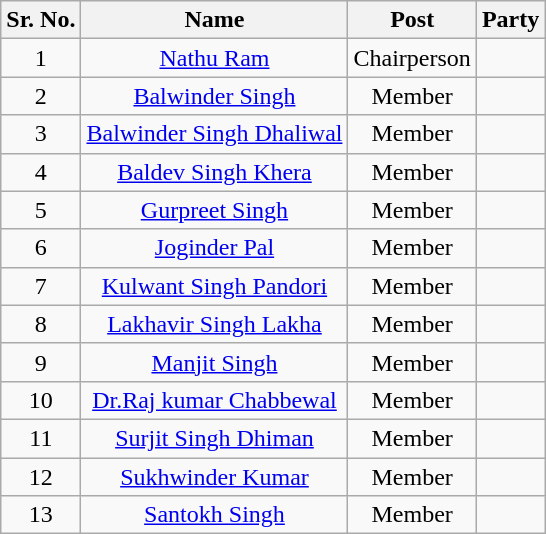<table class="wikitable">
<tr>
<th>Sr. No.</th>
<th>Name</th>
<th>Post</th>
<th colspan="2">Party</th>
</tr>
<tr align="center">
<td>1</td>
<td><a href='#'>Nathu Ram</a></td>
<td>Chairperson</td>
<td></td>
</tr>
<tr align="center">
<td>2</td>
<td><a href='#'>Balwinder Singh</a></td>
<td>Member</td>
<td></td>
</tr>
<tr align="center">
<td>3</td>
<td><a href='#'>Balwinder Singh Dhaliwal</a></td>
<td>Member</td>
<td></td>
</tr>
<tr align="center">
<td>4</td>
<td><a href='#'>Baldev Singh Khera</a></td>
<td>Member</td>
<td></td>
</tr>
<tr align="center">
<td>5</td>
<td><a href='#'>Gurpreet Singh</a></td>
<td>Member</td>
<td></td>
</tr>
<tr align="center">
<td>6</td>
<td><a href='#'>Joginder Pal</a></td>
<td>Member</td>
<td></td>
</tr>
<tr align="center">
<td>7</td>
<td><a href='#'>Kulwant Singh Pandori</a></td>
<td>Member</td>
<td></td>
</tr>
<tr align="center">
<td>8</td>
<td><a href='#'>Lakhavir Singh Lakha</a></td>
<td>Member</td>
<td></td>
</tr>
<tr align="center">
<td>9</td>
<td><a href='#'>Manjit Singh</a></td>
<td>Member</td>
<td></td>
</tr>
<tr align="center">
<td>10</td>
<td><a href='#'>Dr.Raj kumar Chabbewal</a></td>
<td>Member</td>
<td></td>
</tr>
<tr align="center">
<td>11</td>
<td><a href='#'>Surjit Singh Dhiman</a></td>
<td>Member</td>
<td></td>
</tr>
<tr align="center">
<td>12</td>
<td><a href='#'>Sukhwinder Kumar</a></td>
<td>Member</td>
<td></td>
</tr>
<tr align="center">
<td>13</td>
<td><a href='#'>Santokh Singh</a></td>
<td>Member</td>
<td></td>
</tr>
</table>
